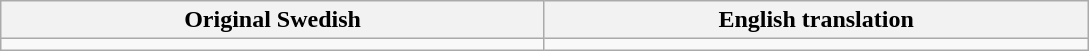<table class="wikitable">
<tr>
<th scope="col" width="355px">Original Swedish</th>
<th scope="col" width="355px">English translation</th>
</tr>
<tr>
<td></td>
<td></td>
</tr>
</table>
